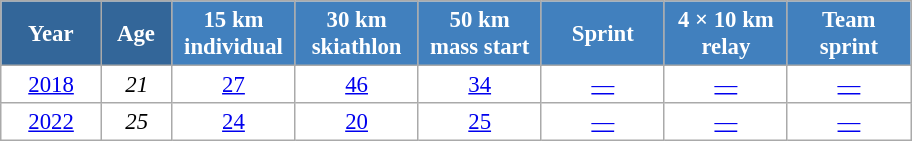<table class="wikitable" style="font-size:95%; text-align:center; border:grey solid 1px; border-collapse:collapse; background:#ffffff;">
<tr>
<th style="background-color:#369; color:white; width:60px;"> Year </th>
<th style="background-color:#369; color:white; width:40px;"> Age </th>
<th style="background-color:#4180be; color:white; width:75px;"> 15 km <br> individual </th>
<th style="background-color:#4180be; color:white; width:75px;"> 30 km <br> skiathlon </th>
<th style="background-color:#4180be; color:white; width:75px;"> 50 km <br> mass start </th>
<th style="background-color:#4180be; color:white; width:75px;"> Sprint </th>
<th style="background-color:#4180be; color:white; width:75px;"> 4 × 10 km <br> relay </th>
<th style="background-color:#4180be; color:white; width:75px;"> Team <br> sprint </th>
</tr>
<tr>
<td><a href='#'>2018</a></td>
<td><em>21</em></td>
<td><a href='#'>27</a></td>
<td><a href='#'>46</a></td>
<td><a href='#'>34</a></td>
<td><a href='#'>—</a></td>
<td><a href='#'>—</a></td>
<td><a href='#'>—</a></td>
</tr>
<tr>
<td><a href='#'>2022</a></td>
<td><em>25</em></td>
<td><a href='#'>24</a></td>
<td><a href='#'>20</a></td>
<td><a href='#'>25</a></td>
<td><a href='#'>—</a></td>
<td><a href='#'>—</a></td>
<td><a href='#'>—</a></td>
</tr>
</table>
